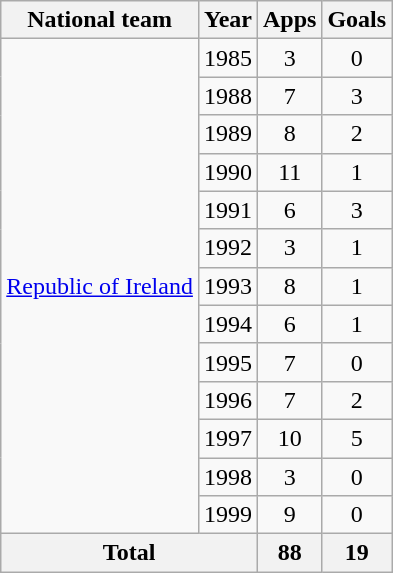<table class="wikitable" style="text-align:center">
<tr>
<th>National team</th>
<th>Year</th>
<th>Apps</th>
<th>Goals</th>
</tr>
<tr>
<td rowspan="13"><a href='#'>Republic of Ireland</a></td>
<td>1985</td>
<td>3</td>
<td>0</td>
</tr>
<tr>
<td>1988</td>
<td>7</td>
<td>3</td>
</tr>
<tr>
<td>1989</td>
<td>8</td>
<td>2</td>
</tr>
<tr>
<td>1990</td>
<td>11</td>
<td>1</td>
</tr>
<tr>
<td>1991</td>
<td>6</td>
<td>3</td>
</tr>
<tr>
<td>1992</td>
<td>3</td>
<td>1</td>
</tr>
<tr>
<td>1993</td>
<td>8</td>
<td>1</td>
</tr>
<tr>
<td>1994</td>
<td>6</td>
<td>1</td>
</tr>
<tr>
<td>1995</td>
<td>7</td>
<td>0</td>
</tr>
<tr>
<td>1996</td>
<td>7</td>
<td>2</td>
</tr>
<tr>
<td>1997</td>
<td>10</td>
<td>5</td>
</tr>
<tr>
<td>1998</td>
<td>3</td>
<td>0</td>
</tr>
<tr>
<td>1999</td>
<td>9</td>
<td>0</td>
</tr>
<tr>
<th colspan="2">Total</th>
<th>88</th>
<th>19</th>
</tr>
</table>
